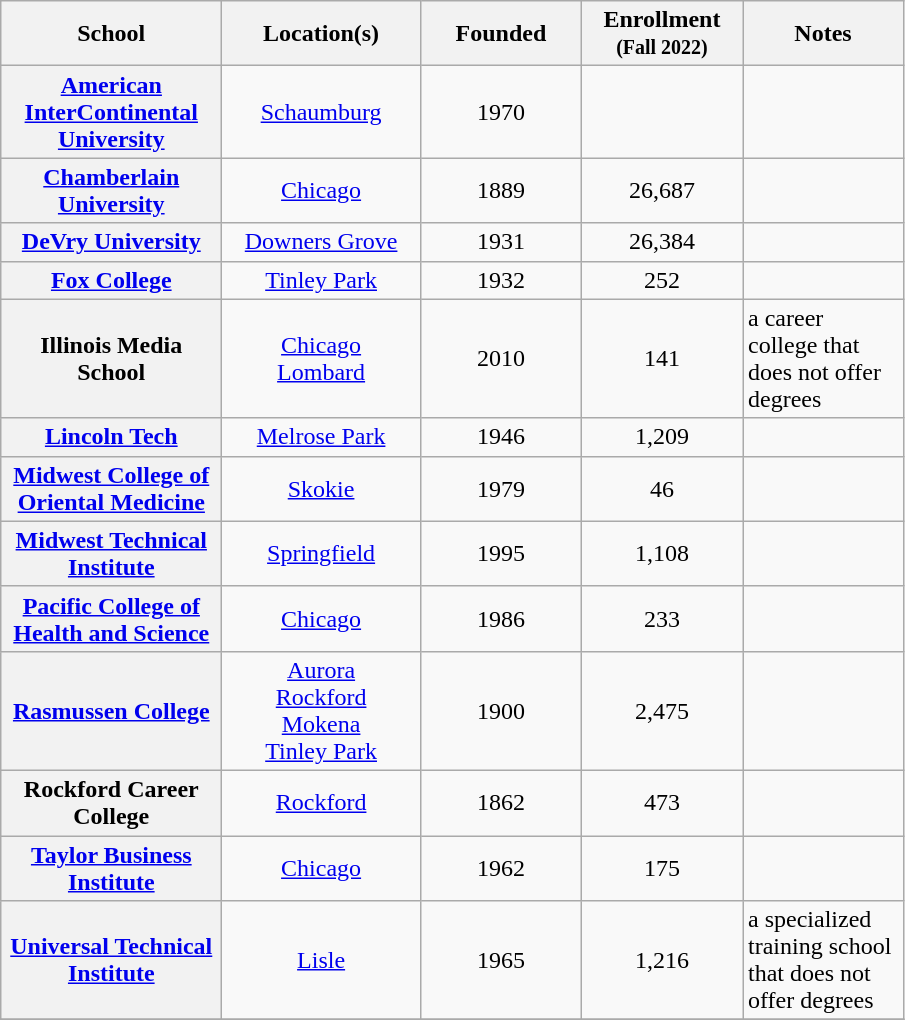<table class="wikitable sortable" style="text-align:left;">
<tr>
<th scope="col" style="width:140px;">School</th>
<th scope="col" style="width:125px;">Location(s)</th>
<th scope="col" style="width:100px;">Founded</th>
<th scope="col" style="width:100px;">Enrollment<br><small>(Fall 2022)</small></th>
<th scope="col" style="width:100px;">Notes</th>
</tr>
<tr>
<th scope="row"><a href='#'>American InterContinental University</a></th>
<td style="text-align:center;"><a href='#'>Schaumburg</a></td>
<td style="text-align:center;">1970</td>
<td style="text-align:center;"></td>
<td></td>
</tr>
<tr>
<th scope="row"><a href='#'>Chamberlain University</a></th>
<td style="text-align:center;"><a href='#'>Chicago</a></td>
<td style="text-align:center;">1889</td>
<td style="text-align:center;">26,687</td>
<td></td>
</tr>
<tr>
<th scope="row"><a href='#'>DeVry University</a></th>
<td style="text-align:center;"><a href='#'>Downers Grove</a></td>
<td style="text-align:center;">1931</td>
<td style="text-align:center;">26,384</td>
<td></td>
</tr>
<tr>
<th scope="row"><a href='#'>Fox College</a></th>
<td style="text-align:center;"><a href='#'>Tinley Park</a></td>
<td style="text-align:center;">1932</td>
<td style="text-align:center;">252</td>
<td></td>
</tr>
<tr>
<th scope="row">Illinois Media School</th>
<td style="text-align:center;"><a href='#'>Chicago</a> <br> <a href='#'>Lombard</a></td>
<td style="text-align:center;">2010</td>
<td style="text-align:center;">141</td>
<td>a career college that does not offer degrees</td>
</tr>
<tr>
<th scope="row"><a href='#'>Lincoln Tech</a></th>
<td style="text-align:center;"><a href='#'>Melrose Park</a></td>
<td style="text-align:center;">1946</td>
<td style="text-align:center;">1,209</td>
<td></td>
</tr>
<tr>
<th scope="row"><a href='#'>Midwest College of Oriental Medicine</a></th>
<td style="text-align:center;"><a href='#'>Skokie</a></td>
<td style="text-align:center;">1979</td>
<td style="text-align:center;">46</td>
<td></td>
</tr>
<tr>
<th scope="row"><a href='#'>Midwest Technical Institute</a></th>
<td style="text-align:center;"><a href='#'>Springfield</a></td>
<td style="text-align:center;">1995</td>
<td style="text-align:center;">1,108</td>
<td></td>
</tr>
<tr>
<th scope="row"><a href='#'>Pacific College of Health and Science</a></th>
<td style="text-align:center;"><a href='#'>Chicago</a></td>
<td style="text-align:center;">1986</td>
<td style="text-align:center;">233</td>
<td></td>
</tr>
<tr>
<th scope="row"><a href='#'>Rasmussen College</a></th>
<td style="text-align:center;"><a href='#'>Aurora</a> <br> <a href='#'>Rockford</a> <br> <a href='#'>Mokena</a> <br> <a href='#'>Tinley Park</a></td>
<td style="text-align:center;">1900</td>
<td style="text-align:center;">2,475</td>
<td></td>
</tr>
<tr>
<th scope="row">Rockford Career College</th>
<td style="text-align:center;"><a href='#'>Rockford</a></td>
<td style="text-align:center;">1862</td>
<td style="text-align:center;">473</td>
<td></td>
</tr>
<tr>
<th scope="row"><a href='#'>Taylor Business Institute</a></th>
<td style="text-align:center;"><a href='#'>Chicago</a></td>
<td style="text-align:center;">1962</td>
<td style="text-align:center;">175</td>
<td></td>
</tr>
<tr>
<th scope="row"><a href='#'>Universal Technical Institute</a></th>
<td style="text-align:center;"><a href='#'>Lisle</a></td>
<td style="text-align:center;">1965</td>
<td style="text-align:center;">1,216</td>
<td>a specialized training school that does not offer degrees</td>
</tr>
<tr>
</tr>
</table>
